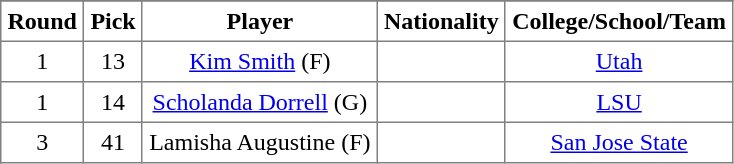<table class="toccolours" border="1" cellpadding="4" cellspacing="2" style="border-collapse: collapse;">
<tr bgcolor="#efefef">
</tr>
<tr align="center">
<th>Round</th>
<th>Pick</th>
<th>Player</th>
<th>Nationality</th>
<th>College/School/Team</th>
</tr>
<tr align="center">
<td>1</td>
<td>13</td>
<td><a href='#'>Kim Smith</a> (F)</td>
<td></td>
<td><a href='#'>Utah</a></td>
</tr>
<tr align="center">
<td>1</td>
<td>14</td>
<td><a href='#'>Scholanda Dorrell</a> (G)</td>
<td></td>
<td><a href='#'>LSU</a></td>
</tr>
<tr align="center">
<td>3</td>
<td>41</td>
<td>Lamisha Augustine (F)</td>
<td></td>
<td><a href='#'>San Jose State</a></td>
</tr>
</table>
